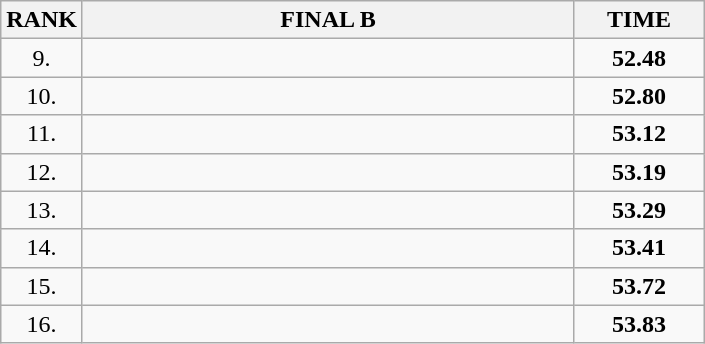<table class="wikitable">
<tr>
<th>RANK</th>
<th style="width: 20em">FINAL B</th>
<th style="width: 5em">TIME</th>
</tr>
<tr>
<td align="center">9.</td>
<td></td>
<td align="center"><strong>52.48</strong></td>
</tr>
<tr>
<td align="center">10.</td>
<td></td>
<td align="center"><strong>52.80</strong></td>
</tr>
<tr>
<td align="center">11.</td>
<td></td>
<td align="center"><strong>53.12</strong></td>
</tr>
<tr>
<td align="center">12.</td>
<td></td>
<td align="center"><strong>53.19</strong></td>
</tr>
<tr>
<td align="center">13.</td>
<td></td>
<td align="center"><strong>53.29</strong></td>
</tr>
<tr>
<td align="center">14.</td>
<td></td>
<td align="center"><strong>53.41</strong></td>
</tr>
<tr>
<td align="center">15.</td>
<td></td>
<td align="center"><strong>53.72</strong></td>
</tr>
<tr>
<td align="center">16.</td>
<td></td>
<td align="center"><strong>53.83</strong></td>
</tr>
</table>
